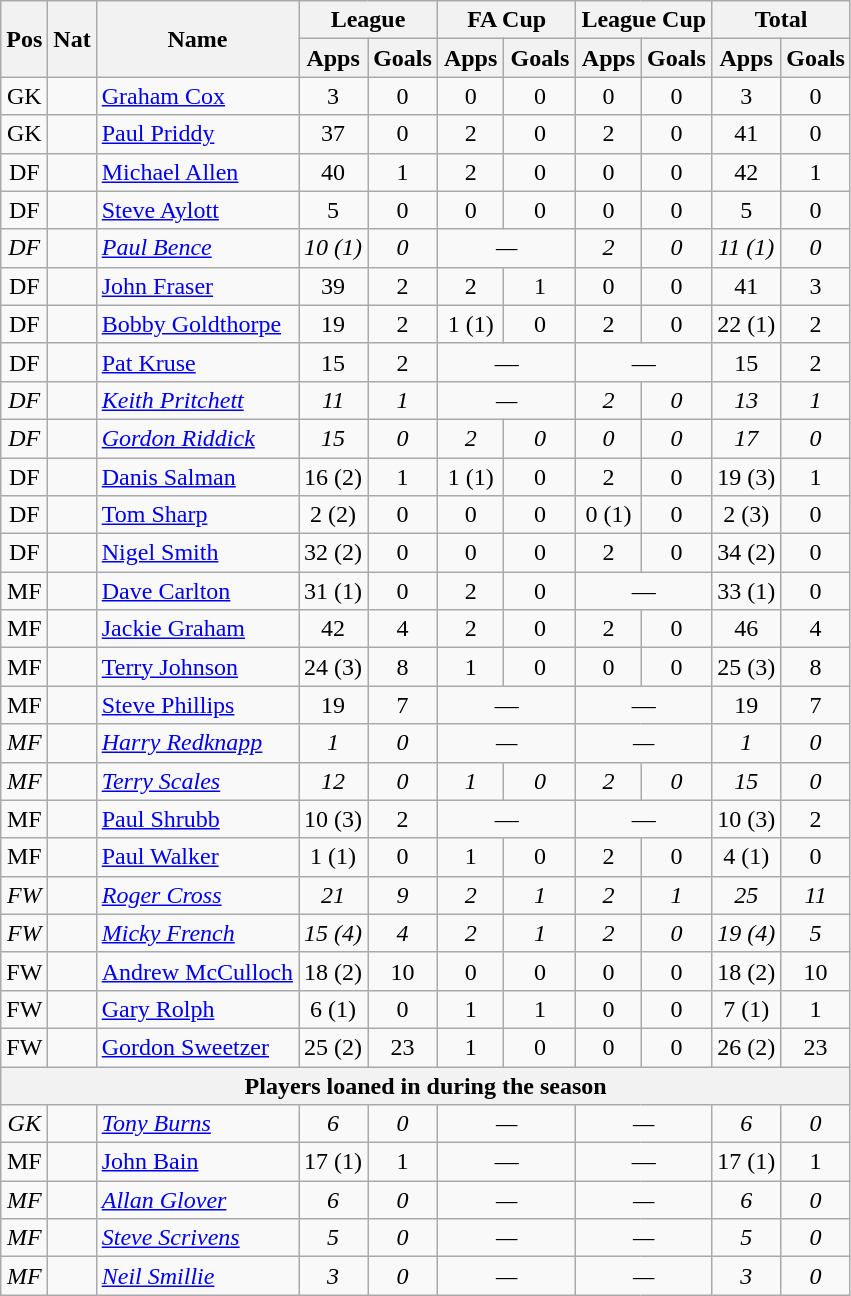<table class="wikitable" style="text-align:center">
<tr>
<th rowspan="2">Pos</th>
<th rowspan="2">Nat</th>
<th rowspan="2">Name</th>
<th colspan="2" style="width:85px;">League</th>
<th colspan="2" style="width:85px;">FA Cup</th>
<th colspan="2">League Cup</th>
<th colspan="2" style="width:85px;">Total</th>
</tr>
<tr>
<th>Apps</th>
<th>Goals</th>
<th>Apps</th>
<th>Goals</th>
<th>Apps</th>
<th>Goals</th>
<th>Apps</th>
<th>Goals</th>
</tr>
<tr>
<td>GK</td>
<td></td>
<td style="text-align:left;"><a href='#'>Graham Cox</a></td>
<td>3</td>
<td>0</td>
<td>0</td>
<td>0</td>
<td>0</td>
<td>0</td>
<td>3</td>
<td>0</td>
</tr>
<tr>
<td>GK</td>
<td></td>
<td style="text-align:left;"><a href='#'>Paul Priddy</a></td>
<td>37</td>
<td>0</td>
<td>2</td>
<td>0</td>
<td>2</td>
<td>0</td>
<td>41</td>
<td>0</td>
</tr>
<tr>
<td>DF</td>
<td></td>
<td style="text-align:left;"><a href='#'>Michael Allen</a></td>
<td>40</td>
<td>1</td>
<td>2</td>
<td>0</td>
<td>0</td>
<td>0</td>
<td>42</td>
<td>1</td>
</tr>
<tr>
<td>DF</td>
<td></td>
<td style="text-align:left;"><a href='#'>Steve Aylott</a></td>
<td>5</td>
<td>0</td>
<td>0</td>
<td>0</td>
<td>0</td>
<td>0</td>
<td>5</td>
<td>0</td>
</tr>
<tr>
<td><em>DF</em></td>
<td><em></em></td>
<td style="text-align:left;"><em><a href='#'>Paul Bence</a></em></td>
<td><em>10 (1)</em></td>
<td><em>0</em></td>
<td colspan="2"><em>—</em></td>
<td><em>2</em></td>
<td><em>0</em></td>
<td><em>11 (1)</em></td>
<td><em>0</em></td>
</tr>
<tr>
<td>DF</td>
<td></td>
<td style="text-align:left;"><a href='#'>John Fraser</a></td>
<td>39</td>
<td>2</td>
<td>2</td>
<td>1</td>
<td>0</td>
<td>0</td>
<td>41</td>
<td>3</td>
</tr>
<tr>
<td>DF</td>
<td></td>
<td style="text-align:left;"><a href='#'>Bobby Goldthorpe</a></td>
<td>19</td>
<td>2</td>
<td>1 (1)</td>
<td>0</td>
<td>2</td>
<td>0</td>
<td>22 (1)</td>
<td>2</td>
</tr>
<tr>
<td>DF</td>
<td></td>
<td style="text-align:left;"><a href='#'>Pat Kruse</a></td>
<td>15</td>
<td>2</td>
<td colspan="2">—</td>
<td colspan="2">—</td>
<td>15</td>
<td>2</td>
</tr>
<tr>
<td><em>DF</em></td>
<td><em></em></td>
<td style="text-align:left;"><em><a href='#'>Keith Pritchett</a></em></td>
<td><em>11</em></td>
<td><em>1</em></td>
<td colspan="2"><em>—</em></td>
<td><em>2</em></td>
<td><em>0</em></td>
<td><em>13</em></td>
<td><em>1</em></td>
</tr>
<tr>
<td><em>DF</em></td>
<td><em></em></td>
<td style="text-align:left;"><em><a href='#'>Gordon Riddick</a></em></td>
<td><em>15</em></td>
<td><em>0</em></td>
<td><em>2</em></td>
<td><em>0</em></td>
<td><em>0</em></td>
<td><em>0</em></td>
<td><em>17</em></td>
<td><em>0</em></td>
</tr>
<tr>
<td>DF</td>
<td></td>
<td style="text-align:left;"><a href='#'>Danis Salman</a></td>
<td>16 (2)</td>
<td>1</td>
<td>1 (1)</td>
<td>0</td>
<td>2</td>
<td>0</td>
<td>19 (3)</td>
<td>1</td>
</tr>
<tr>
<td>DF</td>
<td></td>
<td style="text-align:left;"><a href='#'>Tom Sharp</a></td>
<td>2 (2)</td>
<td>0</td>
<td>0</td>
<td>0</td>
<td>0 (1)</td>
<td>0</td>
<td>2 (3)</td>
<td>0</td>
</tr>
<tr>
<td>DF</td>
<td></td>
<td style="text-align:left;"><a href='#'>Nigel Smith</a></td>
<td>32 (2)</td>
<td>0</td>
<td>0</td>
<td>0</td>
<td>2</td>
<td>0</td>
<td>34 (2)</td>
<td>0</td>
</tr>
<tr>
<td>MF</td>
<td></td>
<td style="text-align:left;"><a href='#'>Dave Carlton</a></td>
<td>31 (1)</td>
<td>0</td>
<td>2</td>
<td>0</td>
<td colspan="2">—</td>
<td>33 (1)</td>
<td>0</td>
</tr>
<tr>
<td>MF</td>
<td></td>
<td style="text-align:left;"><a href='#'>Jackie Graham</a></td>
<td>42</td>
<td>4</td>
<td>2</td>
<td>0</td>
<td>2</td>
<td>0</td>
<td>46</td>
<td>4</td>
</tr>
<tr>
<td>MF</td>
<td></td>
<td style="text-align:left;"><a href='#'>Terry Johnson</a></td>
<td>24 (3)</td>
<td>8</td>
<td>1</td>
<td>0</td>
<td>0</td>
<td>0</td>
<td>25 (3)</td>
<td>8</td>
</tr>
<tr>
<td>MF</td>
<td></td>
<td style="text-align:left;"><a href='#'>Steve Phillips</a></td>
<td>19</td>
<td>7</td>
<td colspan="2">—</td>
<td colspan="2">—</td>
<td>19</td>
<td>7</td>
</tr>
<tr>
<td><em>MF</em></td>
<td><em></em></td>
<td style="text-align:left;"><em><a href='#'>Harry Redknapp</a></em></td>
<td><em>1</em></td>
<td><em>0</em></td>
<td colspan="2"><em>—</em></td>
<td colspan="2"><em>—</em></td>
<td><em>1</em></td>
<td><em>0</em></td>
</tr>
<tr>
<td><em>MF</em></td>
<td><em></em></td>
<td style="text-align:left;"><a href='#'><em>Terry Scales</em></a></td>
<td><em>12</em></td>
<td><em>0</em></td>
<td><em>1</em></td>
<td><em>0</em></td>
<td><em>2</em></td>
<td><em>0</em></td>
<td><em>15</em></td>
<td><em>0</em></td>
</tr>
<tr>
<td>MF</td>
<td></td>
<td style="text-align:left;"><a href='#'>Paul Shrubb</a></td>
<td>10 (3)</td>
<td>2</td>
<td colspan="2">—</td>
<td colspan="2">—</td>
<td>10 (3)</td>
<td>2</td>
</tr>
<tr>
<td>MF</td>
<td></td>
<td style="text-align:left;"><a href='#'>Paul Walker</a></td>
<td>1 (1)</td>
<td>0</td>
<td>1</td>
<td>0</td>
<td>2</td>
<td>0</td>
<td>4 (1)</td>
<td>0</td>
</tr>
<tr>
<td><em>FW</em></td>
<td><em></em></td>
<td style="text-align:left;"><a href='#'><em>Roger Cross</em></a></td>
<td><em>21</em></td>
<td><em>9</em></td>
<td><em>2</em></td>
<td><em>1</em></td>
<td><em>2</em></td>
<td><em>1</em></td>
<td><em>25</em></td>
<td><em>11</em></td>
</tr>
<tr>
<td><em>FW</em></td>
<td><em></em></td>
<td style="text-align:left;"><em><a href='#'>Micky French</a></em></td>
<td><em>15 (4)</em></td>
<td><em>4</em></td>
<td><em>2</em></td>
<td><em>1</em></td>
<td><em>2</em></td>
<td><em>0</em></td>
<td><em>19 (4)</em></td>
<td><em>5</em></td>
</tr>
<tr>
<td>FW</td>
<td></td>
<td style="text-align:left;"><a href='#'>Andrew McCulloch</a></td>
<td>18 (2)</td>
<td>10</td>
<td>0</td>
<td>0</td>
<td>0</td>
<td>0</td>
<td>18 (2)</td>
<td>10</td>
</tr>
<tr>
<td>FW</td>
<td></td>
<td style="text-align:left;"><a href='#'>Gary Rolph</a></td>
<td>6 (1)</td>
<td>0</td>
<td>1</td>
<td>1</td>
<td>0</td>
<td>0</td>
<td>7 (1)</td>
<td>1</td>
</tr>
<tr>
<td>FW</td>
<td></td>
<td style="text-align:left;"><a href='#'>Gordon Sweetzer</a></td>
<td>25 (2)</td>
<td>23</td>
<td>1</td>
<td>0</td>
<td>0</td>
<td>0</td>
<td>26 (2)</td>
<td>23</td>
</tr>
<tr>
<th colspan="11">Players loaned in during the season</th>
</tr>
<tr>
<td><em>GK</em></td>
<td><em></em></td>
<td style="text-align:left;"><em><a href='#'>Tony Burns</a></em></td>
<td><em>6</em></td>
<td><em>0</em></td>
<td colspan="2"><em>—</em></td>
<td colspan="2"><em>—</em></td>
<td><em>6</em></td>
<td><em>0</em></td>
</tr>
<tr>
<td>MF</td>
<td></td>
<td style="text-align:left;"><a href='#'>John Bain</a></td>
<td>17 (1)</td>
<td>1</td>
<td colspan="2">—</td>
<td colspan="2">—</td>
<td>17 (1)</td>
<td>1</td>
</tr>
<tr>
<td><em>MF</em></td>
<td><em></em></td>
<td style="text-align:left;"><em><a href='#'>Allan Glover</a></em></td>
<td><em>6</em></td>
<td><em>0</em></td>
<td colspan="2"><em>—</em></td>
<td colspan="2"><em>—</em></td>
<td><em>6</em></td>
<td><em>0</em></td>
</tr>
<tr>
<td><em>MF</em></td>
<td><em></em></td>
<td style="text-align:left;"><em><a href='#'>Steve Scrivens</a></em></td>
<td><em>5</em></td>
<td><em>0</em></td>
<td colspan="2"><em>—</em></td>
<td colspan="2"><em>—</em></td>
<td><em>5</em></td>
<td><em>0</em></td>
</tr>
<tr>
<td><em>MF</em></td>
<td><em></em></td>
<td style="text-align:left;"><em><a href='#'>Neil Smillie</a></em></td>
<td><em>3</em></td>
<td><em>0</em></td>
<td colspan="2"><em>—</em></td>
<td colspan="2"><em>—</em></td>
<td><em>3</em></td>
<td><em>0</em></td>
</tr>
</table>
